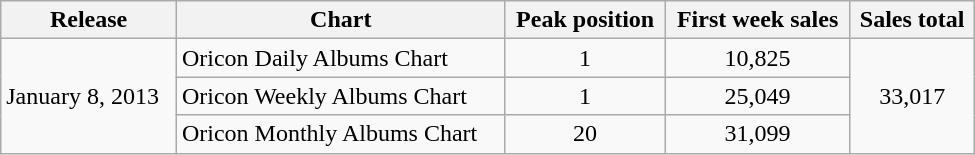<table class="wikitable" width="650px">
<tr>
<th>Release</th>
<th>Chart</th>
<th>Peak position</th>
<th>First week sales</th>
<th>Sales total</th>
</tr>
<tr>
<td rowspan="3">January 8, 2013</td>
<td>Oricon Daily Albums Chart</td>
<td align="center">1</td>
<td align="center">10,825</td>
<td rowspan="3" align="center">33,017</td>
</tr>
<tr>
<td>Oricon Weekly Albums Chart</td>
<td align="center">1</td>
<td align="center">25,049</td>
</tr>
<tr>
<td>Oricon Monthly Albums Chart</td>
<td align="center">20</td>
<td align="center">31,099</td>
</tr>
</table>
